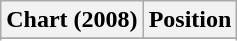<table class="wikitable sortable plainrowheaders">
<tr>
<th>Chart (2008)</th>
<th>Position</th>
</tr>
<tr>
</tr>
<tr>
</tr>
</table>
